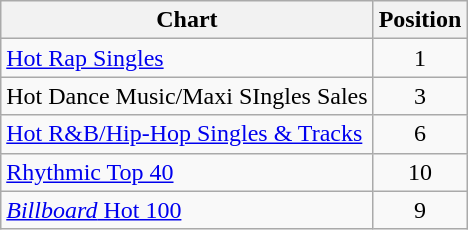<table class="wikitable">
<tr>
<th align="left">Chart</th>
<th align="left">Position</th>
</tr>
<tr>
<td align="left"><a href='#'>Hot Rap Singles</a></td>
<td style="text-align:center;">1</td>
</tr>
<tr>
<td align="left">Hot Dance Music/Maxi SIngles Sales</td>
<td style="text-align:center;">3</td>
</tr>
<tr>
<td align="left"><a href='#'>Hot R&B/Hip-Hop Singles & Tracks</a></td>
<td style="text-align:center;">6</td>
</tr>
<tr>
<td align="left"><a href='#'>Rhythmic Top 40</a></td>
<td style="text-align:center;">10</td>
</tr>
<tr>
<td align="left"><a href='#'><em>Billboard</em> Hot 100</a></td>
<td style="text-align:center;">9</td>
</tr>
</table>
